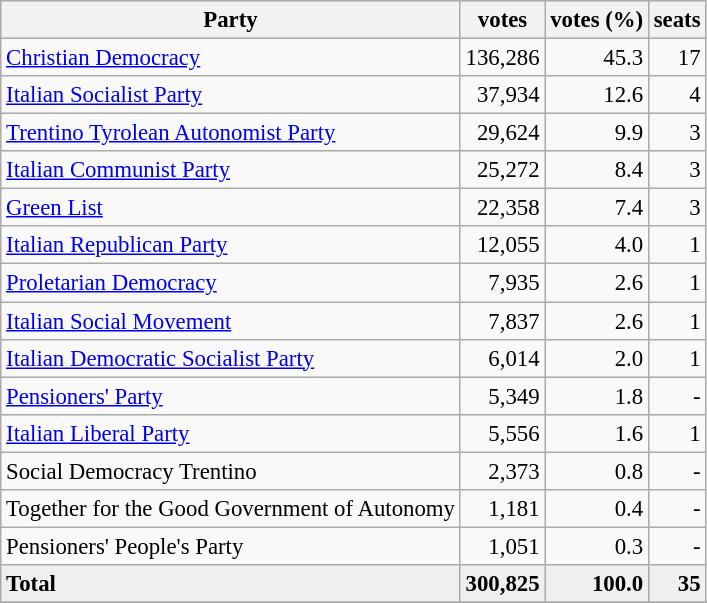<table class="wikitable" style="font-size:95%; text-align:right;">
<tr bgcolor="EFEFEF">
<th>Party</th>
<th>votes</th>
<th>votes (%)</th>
<th>seats</th>
</tr>
<tr>
<td align=left><a href='#'>Christian Democracy</a></td>
<td>136,286</td>
<td>45.3</td>
<td>17</td>
</tr>
<tr>
<td align=left><a href='#'>Italian Socialist Party</a></td>
<td>37,934</td>
<td>12.6</td>
<td>4</td>
</tr>
<tr>
<td align=left><a href='#'>Trentino Tyrolean Autonomist Party</a></td>
<td>29,624</td>
<td>9.9</td>
<td>3</td>
</tr>
<tr>
<td align=left><a href='#'>Italian Communist Party</a></td>
<td>25,272</td>
<td>8.4</td>
<td>3</td>
</tr>
<tr>
<td align=left><a href='#'>Green List</a></td>
<td>22,358</td>
<td>7.4</td>
<td>3</td>
</tr>
<tr>
<td align=left><a href='#'>Italian Republican Party</a></td>
<td>12,055</td>
<td>4.0</td>
<td>1</td>
</tr>
<tr>
<td align=left><a href='#'>Proletarian Democracy</a></td>
<td>7,935</td>
<td>2.6</td>
<td>1</td>
</tr>
<tr>
<td align=left><a href='#'>Italian Social Movement</a></td>
<td>7,837</td>
<td>2.6</td>
<td>1</td>
</tr>
<tr>
<td align=left><a href='#'>Italian Democratic Socialist Party</a></td>
<td>6,014</td>
<td>2.0</td>
<td>1</td>
</tr>
<tr>
<td align=left><a href='#'>Pensioners' Party</a></td>
<td>5,349</td>
<td>1.8</td>
<td>-</td>
</tr>
<tr>
<td align=left><a href='#'>Italian Liberal Party</a></td>
<td>5,556</td>
<td>1.6</td>
<td>1</td>
</tr>
<tr>
<td align=left>Social Democracy Trentino</td>
<td>2,373</td>
<td>0.8</td>
<td>-</td>
</tr>
<tr>
<td align=left>Together for the Good Government of Autonomy</td>
<td>1,181</td>
<td>0.4</td>
<td>-</td>
</tr>
<tr>
<td align=left>Pensioners' People's Party</td>
<td>1,051</td>
<td>0.3</td>
<td>-</td>
</tr>
<tr bgcolor="EFEFEF">
<td align=left><strong>Total</strong></td>
<td><strong>300,825</strong></td>
<td><strong>100.0</strong></td>
<td><strong>35</strong></td>
</tr>
<tr>
</tr>
</table>
